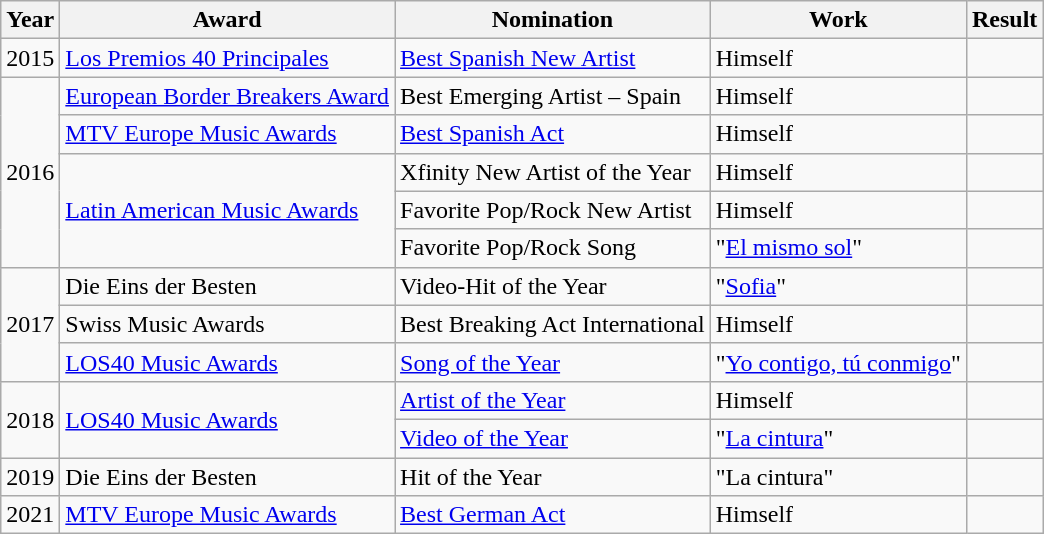<table class="wikitable">
<tr>
<th>Year</th>
<th>Award</th>
<th>Nomination</th>
<th>Work</th>
<th>Result</th>
</tr>
<tr>
<td style="text-align:center;">2015</td>
<td><a href='#'>Los Premios 40 Principales</a></td>
<td><a href='#'>Best Spanish New Artist</a></td>
<td>Himself</td>
<td></td>
</tr>
<tr>
<td style="text-align:center;" rowspan="5">2016</td>
<td><a href='#'>European Border Breakers Award</a></td>
<td>Best Emerging Artist – Spain</td>
<td>Himself</td>
<td></td>
</tr>
<tr>
<td><a href='#'>MTV Europe Music Awards</a></td>
<td><a href='#'>Best Spanish Act</a></td>
<td>Himself</td>
<td></td>
</tr>
<tr>
<td rowspan="3"><a href='#'>Latin American Music Awards</a></td>
<td>Xfinity New Artist of the Year</td>
<td>Himself</td>
<td></td>
</tr>
<tr>
<td>Favorite Pop/Rock New Artist</td>
<td>Himself</td>
<td></td>
</tr>
<tr>
<td>Favorite Pop/Rock Song</td>
<td>"<a href='#'>El mismo sol</a>"<br></td>
<td></td>
</tr>
<tr>
<td rowspan="3">2017</td>
<td>Die Eins der Besten</td>
<td>Video-Hit of the Year</td>
<td>"<a href='#'>Sofia</a>"</td>
<td></td>
</tr>
<tr>
<td>Swiss Music Awards</td>
<td>Best Breaking Act International</td>
<td>Himself</td>
<td></td>
</tr>
<tr>
<td><a href='#'>LOS40 Music Awards</a></td>
<td><a href='#'>Song of the Year</a></td>
<td>"<a href='#'>Yo contigo, tú conmigo</a>"<br></td>
<td></td>
</tr>
<tr>
<td rowspan="2">2018</td>
<td rowspan="2"><a href='#'>LOS40 Music Awards</a></td>
<td><a href='#'>Artist of the Year</a></td>
<td>Himself</td>
<td></td>
</tr>
<tr>
<td><a href='#'>Video of the Year</a></td>
<td>"<a href='#'>La cintura</a>"</td>
<td></td>
</tr>
<tr>
<td>2019</td>
<td>Die Eins der Besten</td>
<td>Hit of the Year</td>
<td>"La cintura"</td>
<td></td>
</tr>
<tr>
<td>2021</td>
<td><a href='#'>MTV Europe Music Awards</a></td>
<td><a href='#'>Best German Act</a></td>
<td>Himself</td>
<td></td>
</tr>
</table>
